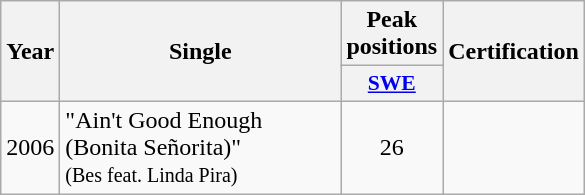<table class="wikitable">
<tr>
<th align="center" rowspan="2" width="10">Year</th>
<th align="center" rowspan="2" width="180">Single</th>
<th align="center" colspan="1" width="20">Peak positions</th>
<th align="center" rowspan="2" width="70">Certification</th>
</tr>
<tr>
<th scope="col" style="width:3em;font-size:90%;"><a href='#'>SWE</a><br></th>
</tr>
<tr>
<td style="text-align:center;">2006</td>
<td>"Ain't Good Enough (Bonita Señorita)" <br><small>(Bes feat. Linda Pira)</small></td>
<td style="text-align:center;">26</td>
<td style="text-align:center;"></td>
</tr>
</table>
